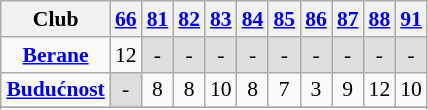<table class="wikitable sortable" style="text-align:center; font-size:90%; margin-left:1em">
<tr>
<th>Club</th>
<th><a href='#'>66</a></th>
<th><a href='#'>81</a></th>
<th><a href='#'>82</a></th>
<th><a href='#'>83</a></th>
<th><a href='#'>84</a></th>
<th><a href='#'>85</a></th>
<th><a href='#'>86</a></th>
<th><a href='#'>87</a></th>
<th><a href='#'>88</a></th>
<th><a href='#'>91</a></th>
</tr>
<tr>
<td><strong> <a href='#'>Berane</a> </strong></td>
<td>12</td>
<td style="background:#dedede;">-</td>
<td style="background:#dedede;">-</td>
<td style="background:#dedede;">-</td>
<td style="background:#dedede;">-</td>
<td style="background:#dedede;">-</td>
<td style="background:#dedede;">-</td>
<td style="background:#dedede;">-</td>
<td style="background:#dedede;">-</td>
<td style="background:#dedede;">-</td>
</tr>
<tr>
<td><strong> <a href='#'>Budućnost</a> </strong></td>
<td style="background:#dedede;">-</td>
<td>8</td>
<td>8</td>
<td>10</td>
<td>8</td>
<td>7</td>
<td>3</td>
<td>9</td>
<td>12</td>
<td>10</td>
</tr>
<tr>
</tr>
<tr class="sortbottom">
</tr>
</table>
